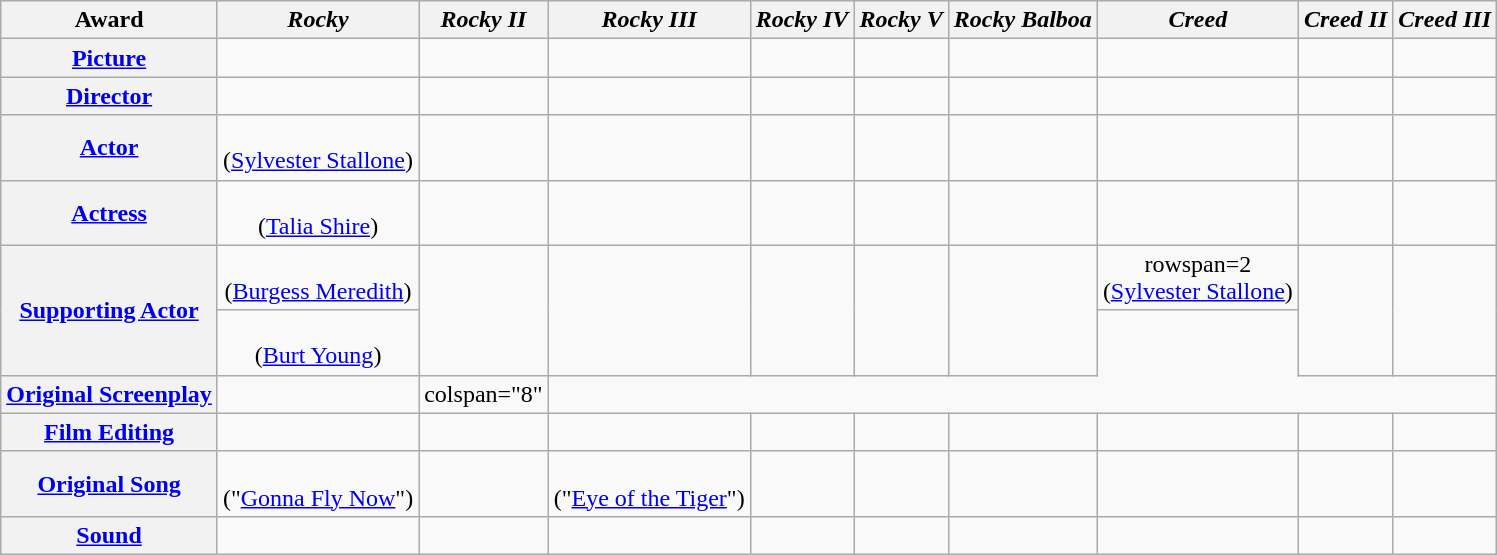<table class="wikitable plainrowheaders" style="text-align:center;">
<tr>
<th>Award</th>
<th><em>Rocky</em></th>
<th><em>Rocky II</em></th>
<th><em>Rocky III</em></th>
<th><em>Rocky IV</em></th>
<th><em>Rocky V</em></th>
<th><em>Rocky Balboa</em></th>
<th><em>Creed</em></th>
<th><em>Creed II</em></th>
<th><em>Creed III</em></th>
</tr>
<tr>
<th scope="row"><strong><a href='#'>Picture</a></strong></th>
<td></td>
<td></td>
<td></td>
<td></td>
<td></td>
<td></td>
<td></td>
<td></td>
<td></td>
</tr>
<tr>
<th scope="row"><strong><a href='#'>Director</a></strong></th>
<td></td>
<td></td>
<td></td>
<td></td>
<td></td>
<td></td>
<td></td>
<td></td>
<td></td>
</tr>
<tr>
<th scope="row"><strong><a href='#'>Actor</a></strong></th>
<td><br>(<a href='#'>Sylvester Stallone</a>)</td>
<td></td>
<td></td>
<td></td>
<td></td>
<td></td>
<td></td>
<td></td>
<td></td>
</tr>
<tr>
<th scope="row"><strong><a href='#'>Actress</a></strong></th>
<td><br>(<a href='#'>Talia Shire</a>)</td>
<td></td>
<td></td>
<td></td>
<td></td>
<td></td>
<td></td>
<td></td>
<td></td>
</tr>
<tr>
<th scope="row" rowspan=2><strong><a href='#'>Supporting Actor</a></strong></th>
<td><br>(<a href='#'>Burgess Meredith</a>)</td>
<td rowspan="2"></td>
<td rowspan="2"></td>
<td rowspan="2"></td>
<td rowspan="2"></td>
<td rowspan="2"></td>
<td>rowspan=2 <br>(<a href='#'>Sylvester Stallone</a>)</td>
<td rowspan="2"></td>
<td rowspan="2"></td>
</tr>
<tr>
<td><br>(<a href='#'>Burt Young</a>)</td>
</tr>
<tr>
<th scope="row"><strong><a href='#'>Original Screenplay</a></strong></th>
<td></td>
<td>colspan="8" </td>
</tr>
<tr>
<th scope="row"><strong><a href='#'>Film Editing</a></strong></th>
<td></td>
<td></td>
<td></td>
<td></td>
<td></td>
<td></td>
<td></td>
<td></td>
<td></td>
</tr>
<tr>
<th scope="row"><strong><a href='#'>Original Song</a></strong></th>
<td><br>("<a href='#'>Gonna Fly Now</a>")</td>
<td></td>
<td><br>("<a href='#'>Eye of the Tiger</a>")</td>
<td></td>
<td></td>
<td></td>
<td></td>
<td></td>
<td></td>
</tr>
<tr>
<th scope="row"><strong><a href='#'>Sound</a></strong></th>
<td></td>
<td></td>
<td></td>
<td></td>
<td></td>
<td></td>
<td></td>
<td></td>
<td></td>
</tr>
</table>
